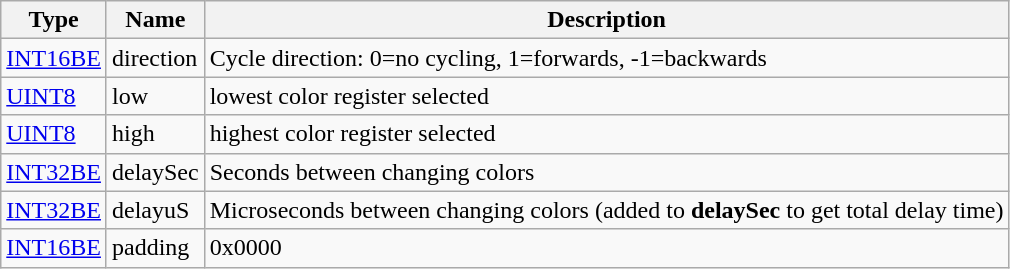<table class="wikitable">
<tr>
<th>Type</th>
<th>Name</th>
<th>Description</th>
</tr>
<tr>
<td><a href='#'>INT16BE</a></td>
<td>direction</td>
<td>Cycle direction: 0=no cycling, 1=forwards, -1=backwards</td>
</tr>
<tr>
<td><a href='#'>UINT8</a></td>
<td>low</td>
<td>lowest color register selected</td>
</tr>
<tr>
<td><a href='#'>UINT8</a></td>
<td>high</td>
<td>highest color register selected</td>
</tr>
<tr>
<td><a href='#'>INT32BE</a></td>
<td>delaySec</td>
<td>Seconds between changing colors</td>
</tr>
<tr>
<td><a href='#'>INT32BE</a></td>
<td>delayuS</td>
<td>Microseconds between changing colors (added to <strong>delaySec</strong> to get total delay time)</td>
</tr>
<tr>
<td><a href='#'>INT16BE</a></td>
<td>padding</td>
<td>0x0000</td>
</tr>
</table>
